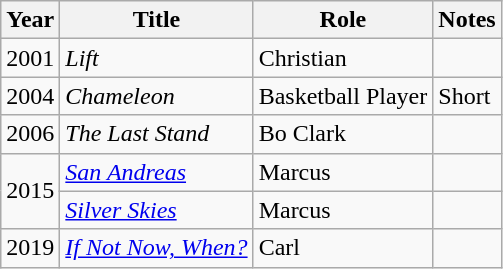<table class="wikitable">
<tr>
<th>Year</th>
<th>Title</th>
<th>Role</th>
<th>Notes</th>
</tr>
<tr>
<td>2001</td>
<td><em>Lift</em></td>
<td>Christian</td>
<td></td>
</tr>
<tr>
<td>2004</td>
<td><em>Chameleon</em> </td>
<td>Basketball Player</td>
<td>Short</td>
</tr>
<tr>
<td>2006</td>
<td><em>The Last Stand</em></td>
<td>Bo Clark</td>
<td></td>
</tr>
<tr>
<td rowspan=2>2015</td>
<td><em><a href='#'>San Andreas</a></em></td>
<td>Marcus</td>
<td></td>
</tr>
<tr>
<td><em><a href='#'>Silver Skies</a></em></td>
<td>Marcus</td>
<td></td>
</tr>
<tr>
<td>2019</td>
<td><em><a href='#'>If Not Now, When?</a></em></td>
<td>Carl</td>
<td></td>
</tr>
</table>
